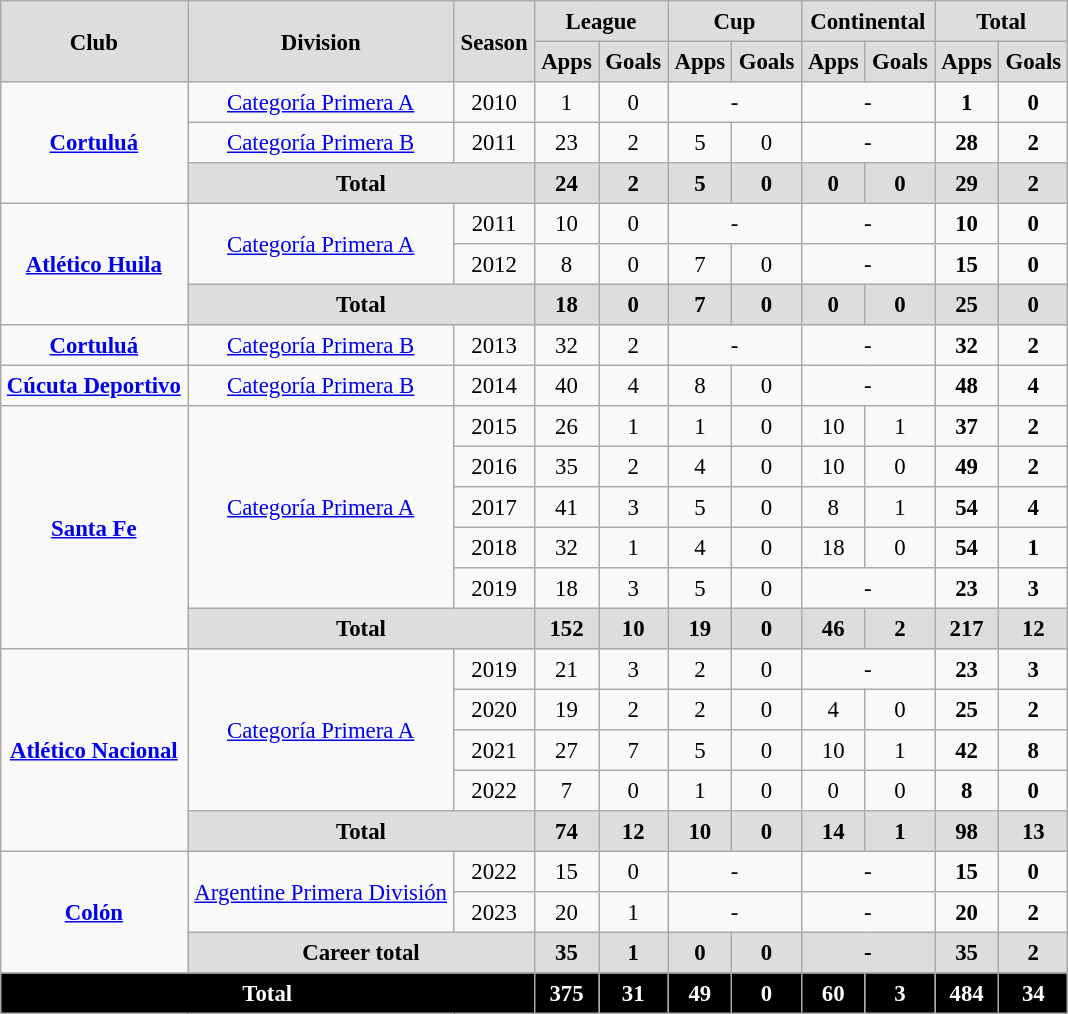<table style="background: #F9F9F9; font-size: 95%; border: 1px #aaaaaa solid; border-collapse: collapse; clear:center" align="center" border="1" cellpadding="4" cellspacing="2">
<tr style="background:#DDDDDD">
<th rowspan="2">Club</th>
<th rowspan="2">Division</th>
<th rowspan="2">Season</th>
<th colspan="2">League</th>
<th colspan="2">Cup</th>
<th colspan="2">Continental</th>
<th colspan="2">Total</th>
</tr>
<tr style="background:#DDDDDD">
<th>Apps</th>
<th>Goals</th>
<th>Apps</th>
<th>Goals</th>
<th>Apps</th>
<th>Goals</th>
<th>Apps</th>
<th>Goals</th>
</tr>
<tr style="text-align: center;">
<td rowspan="3" valign="center"><strong> <a href='#'>Cortuluá</a></strong></td>
<td rowspan="1" valign="center"><a href='#'>Categoría Primera A</a></td>
<td>2010</td>
<td>1</td>
<td>0</td>
<td colspan="2">-</td>
<td colspan="2">-</td>
<th>1</th>
<th>0</th>
</tr>
<tr style="text-align: center;">
<td rowspan="1"><a href='#'>Categoría Primera B</a></td>
<td>2011</td>
<td>23</td>
<td>2</td>
<td>5</td>
<td>0</td>
<td colspan="2">-</td>
<th>28</th>
<th>2</th>
</tr>
<tr style="background:#DDDDDD">
<th colspan="2">Total</th>
<th>24</th>
<th>2</th>
<th>5</th>
<th>0</th>
<th>0</th>
<th>0</th>
<th>29</th>
<th>2</th>
</tr>
<tr style="text-align: center;">
<td rowspan="3" valign="center"><strong><a href='#'>Atlético Huila</a></strong></td>
<td rowspan="2" valign="center"><a href='#'>Categoría Primera A</a></td>
<td>2011</td>
<td>10</td>
<td>0</td>
<td colspan="2">-</td>
<td colspan="2">-</td>
<th>10</th>
<th>0</th>
</tr>
<tr style="text-align: center;">
<td>2012</td>
<td>8</td>
<td>0</td>
<td>7</td>
<td>0</td>
<td colspan="2">-</td>
<th>15</th>
<th>0</th>
</tr>
<tr style="background:#DDDDDD">
<th colspan="2">Total</th>
<th>18</th>
<th>0</th>
<th>7</th>
<th>0</th>
<th>0</th>
<th>0</th>
<th>25</th>
<th>0</th>
</tr>
<tr style="text-align: center;">
<td><strong> <a href='#'>Cortuluá</a></strong></td>
<td><a href='#'>Categoría Primera B</a></td>
<td>2013</td>
<td>32</td>
<td>2</td>
<td colspan="2">-</td>
<td colspan="2">-</td>
<th>32</th>
<th>2</th>
</tr>
<tr style="text-align: center;">
<td><strong><a href='#'>Cúcuta Deportivo</a></strong></td>
<td><a href='#'>Categoría Primera B</a></td>
<td>2014</td>
<td>40</td>
<td>4</td>
<td>8</td>
<td>0</td>
<td colspan="2">-</td>
<th>48</th>
<th>4</th>
</tr>
<tr style="text-align: center;">
<td rowspan="6" valign="center"><strong><a href='#'>Santa Fe</a></strong></td>
<td rowspan="5" valign="center"><a href='#'>Categoría Primera A</a></td>
<td>2015</td>
<td>26</td>
<td>1</td>
<td>1</td>
<td>0</td>
<td>10</td>
<td>1</td>
<th>37</th>
<th>2</th>
</tr>
<tr style="text-align: center;">
<td>2016</td>
<td>35</td>
<td>2</td>
<td>4</td>
<td>0</td>
<td>10</td>
<td>0</td>
<th>49</th>
<th>2</th>
</tr>
<tr style="text-align: center;">
<td>2017</td>
<td>41</td>
<td>3</td>
<td>5</td>
<td>0</td>
<td>8</td>
<td>1</td>
<th>54</th>
<th>4</th>
</tr>
<tr style="text-align: center;">
<td>2018</td>
<td>32</td>
<td>1</td>
<td>4</td>
<td>0</td>
<td>18</td>
<td>0</td>
<th>54</th>
<th>1</th>
</tr>
<tr style="text-align: center;">
<td>2019</td>
<td>18</td>
<td>3</td>
<td>5</td>
<td>0</td>
<td colspan="2">-</td>
<th>23</th>
<th>3</th>
</tr>
<tr style="background:#DDDDDD">
<th colspan="2">Total</th>
<th>152</th>
<th>10</th>
<th>19</th>
<th>0</th>
<th>46</th>
<th>2</th>
<th>217</th>
<th>12</th>
</tr>
<tr style="text-align: center;">
<td rowspan="5" valign="center"><strong><a href='#'>Atlético Nacional</a></strong></td>
<td rowspan="4" valign="center"><a href='#'>Categoría Primera A</a></td>
<td>2019</td>
<td>21</td>
<td>3</td>
<td>2</td>
<td>0</td>
<td colspan="2">-</td>
<th>23</th>
<th>3</th>
</tr>
<tr style="text-align: center;">
<td>2020</td>
<td>19</td>
<td>2</td>
<td>2</td>
<td>0</td>
<td>4</td>
<td>0</td>
<th>25</th>
<th>2</th>
</tr>
<tr style="text-align: center;">
<td>2021</td>
<td>27</td>
<td>7</td>
<td>5</td>
<td>0</td>
<td>10</td>
<td>1</td>
<th>42</th>
<th>8</th>
</tr>
<tr style="text-align: center;">
<td>2022</td>
<td>7</td>
<td>0</td>
<td>1</td>
<td>0</td>
<td>0</td>
<td>0</td>
<th>8</th>
<th>0</th>
</tr>
<tr style="background:#DDDDDD">
<th colspan="2"><strong>Total</strong></th>
<th>74</th>
<th>12</th>
<th>10</th>
<th>0</th>
<th>14</th>
<th>1</th>
<th>98</th>
<th>13</th>
</tr>
<tr style="text-align: center;">
<td rowspan="3" valign="center"><strong><a href='#'>Colón</a></strong></td>
<td rowspan="2" valign="center"><a href='#'>Argentine Primera División</a></td>
<td>2022</td>
<td>15</td>
<td>0</td>
<td colspan="2">-</td>
<td colspan="2">-</td>
<th>15</th>
<th>0</th>
</tr>
<tr style="text-align: center;">
<td>2023</td>
<td>20</td>
<td>1</td>
<td colspan="2">-</td>
<td colspan="2">-</td>
<th>20</th>
<th>2</th>
</tr>
<tr style="background:#DDDDDD">
<th colspan="2"><strong>Career total</strong></th>
<th>35</th>
<th>1</th>
<th>0</th>
<th>0</th>
<th colspan="2">-</th>
<th>35</th>
<th>2</th>
</tr>
<tr style="color: white;" align="center" bgcolor="000000">
<th colspan="3" valign="center">Total</th>
<th>375</th>
<th>31</th>
<th>49</th>
<th>0</th>
<th>60</th>
<th>3</th>
<th>484</th>
<th>34</th>
</tr>
</table>
